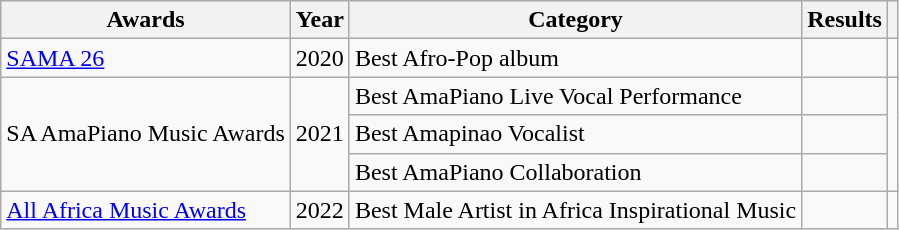<table class="wikitable">
<tr>
<th>Awards</th>
<th>Year</th>
<th>Category</th>
<th>Results</th>
<th></th>
</tr>
<tr>
<td><a href='#'>SAMA 26</a></td>
<td>2020</td>
<td>Best Afro-Pop album</td>
<td></td>
<td></td>
</tr>
<tr>
<td rowspan="3">SA AmaPiano Music Awards</td>
<td rowspan="3">2021</td>
<td>Best AmaPiano Live Vocal Performance</td>
<td></td>
<td rowspan="3"></td>
</tr>
<tr>
<td>Best Amapinao Vocalist</td>
<td></td>
</tr>
<tr>
<td>Best AmaPiano Collaboration</td>
<td></td>
</tr>
<tr>
<td><a href='#'>All Africa Music Awards</a></td>
<td>2022</td>
<td>Best Male Artist in Africa Inspirational Music</td>
<td></td>
<td></td>
</tr>
</table>
